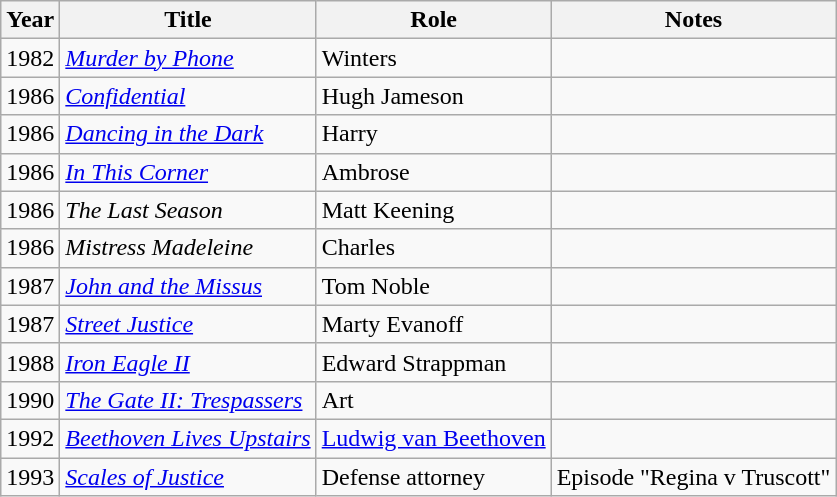<table class="wikitable sortable">
<tr>
<th>Year</th>
<th>Title</th>
<th>Role</th>
<th class="unsortable">Notes</th>
</tr>
<tr>
<td>1982</td>
<td><em><a href='#'>Murder by Phone</a></em></td>
<td>Winters</td>
<td></td>
</tr>
<tr>
<td>1986</td>
<td><em><a href='#'>Confidential</a></em></td>
<td>Hugh Jameson</td>
<td></td>
</tr>
<tr>
<td>1986</td>
<td><em><a href='#'>Dancing in the Dark</a></em></td>
<td>Harry</td>
<td></td>
</tr>
<tr>
<td>1986</td>
<td><em><a href='#'>In This Corner</a></em></td>
<td>Ambrose</td>
<td></td>
</tr>
<tr>
<td>1986</td>
<td data-sort-value="Last Season, The"><em>The Last Season</em></td>
<td>Matt Keening</td>
<td></td>
</tr>
<tr>
<td>1986</td>
<td><em>Mistress Madeleine</em></td>
<td>Charles</td>
<td></td>
</tr>
<tr>
<td>1987</td>
<td><em><a href='#'>John and the Missus</a></em></td>
<td>Tom Noble</td>
<td></td>
</tr>
<tr>
<td>1987</td>
<td><em><a href='#'>Street Justice</a></em></td>
<td>Marty Evanoff</td>
<td></td>
</tr>
<tr>
<td>1988</td>
<td><em><a href='#'>Iron Eagle II</a></em></td>
<td>Edward Strappman</td>
<td></td>
</tr>
<tr>
<td>1990</td>
<td data-sort-value="Gate II: Trespassers, The"><em><a href='#'>The Gate II: Trespassers</a></em></td>
<td>Art</td>
<td></td>
</tr>
<tr>
<td>1992</td>
<td><em><a href='#'>Beethoven Lives Upstairs</a></em></td>
<td><a href='#'>Ludwig van Beethoven</a></td>
<td></td>
</tr>
<tr>
<td>1993</td>
<td><em><a href='#'>Scales of Justice</a></em></td>
<td>Defense attorney</td>
<td>Episode "Regina v Truscott"</td>
</tr>
</table>
